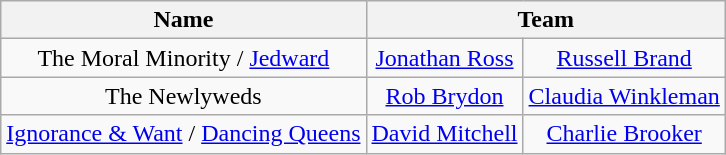<table class="wikitable" style="text-align:center">
<tr>
<th scope="col">Name</th>
<th colspan=2>Team</th>
</tr>
<tr>
<td>The Moral Minority / <a href='#'>Jedward</a></td>
<td><a href='#'>Jonathan Ross</a></td>
<td><a href='#'>Russell Brand</a></td>
</tr>
<tr>
<td>The Newlyweds</td>
<td><a href='#'>Rob Brydon</a></td>
<td><a href='#'>Claudia Winkleman</a></td>
</tr>
<tr>
<td><a href='#'>Ignorance & Want</a> / <a href='#'>Dancing Queens</a></td>
<td><a href='#'>David Mitchell</a></td>
<td><a href='#'>Charlie Brooker</a></td>
</tr>
</table>
